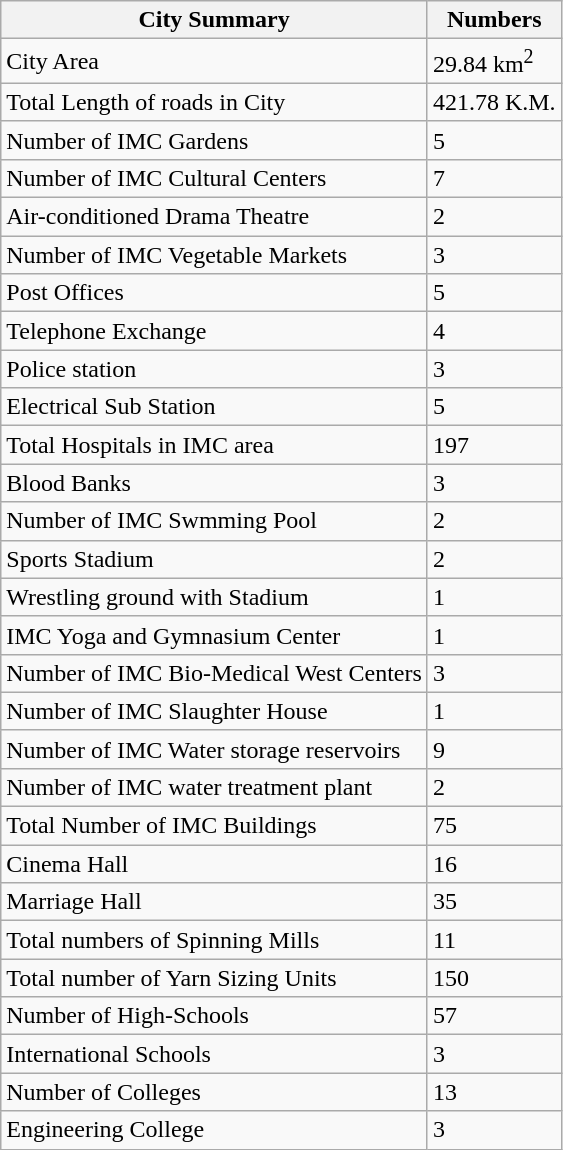<table class="wikitable collapsible autocollapse">
<tr>
<th><span>City Summary</span></th>
<th><span>Numbers</span></th>
</tr>
<tr>
<td>City Area</td>
<td>29.84 km<sup>2</sup></td>
</tr>
<tr>
<td>Total Length of roads in City</td>
<td>421.78 K.M.</td>
</tr>
<tr>
<td>Number of IMC Gardens</td>
<td>5</td>
</tr>
<tr>
<td>Number of IMC Cultural Centers</td>
<td>7</td>
</tr>
<tr>
<td>Air-conditioned Drama Theatre</td>
<td>2</td>
</tr>
<tr>
<td>Number of IMC Vegetable Markets</td>
<td>3</td>
</tr>
<tr>
<td>Post Offices</td>
<td>5</td>
</tr>
<tr>
<td>Telephone Exchange</td>
<td>4</td>
</tr>
<tr>
<td>Police station</td>
<td>3</td>
</tr>
<tr>
<td>Electrical Sub Station</td>
<td>5</td>
</tr>
<tr>
<td>Total Hospitals in IMC area</td>
<td>197</td>
</tr>
<tr>
<td>Blood Banks</td>
<td>3</td>
</tr>
<tr>
<td>Number of IMC Swmming Pool</td>
<td>2</td>
</tr>
<tr>
<td>Sports Stadium</td>
<td>2</td>
</tr>
<tr>
<td>Wrestling ground with Stadium</td>
<td>1</td>
</tr>
<tr>
<td>IMC Yoga and Gymnasium Center</td>
<td>1</td>
</tr>
<tr>
<td>Number of IMC Bio-Medical West Centers</td>
<td>3</td>
</tr>
<tr>
<td>Number of IMC Slaughter House</td>
<td>1</td>
</tr>
<tr>
<td>Number of IMC Water storage reservoirs</td>
<td>9</td>
</tr>
<tr>
<td>Number of IMC water treatment plant</td>
<td>2</td>
</tr>
<tr>
<td>Total Number of IMC Buildings</td>
<td>75</td>
</tr>
<tr>
<td>Cinema Hall</td>
<td>16</td>
</tr>
<tr>
<td>Marriage Hall</td>
<td>35</td>
</tr>
<tr>
<td>Total numbers of Spinning Mills</td>
<td>11</td>
</tr>
<tr>
<td>Total number of Yarn Sizing Units</td>
<td>150</td>
</tr>
<tr>
<td>Number of High-Schools</td>
<td>57</td>
</tr>
<tr>
<td>International Schools</td>
<td>3</td>
</tr>
<tr>
<td>Number of Colleges</td>
<td>13</td>
</tr>
<tr>
<td>Engineering College</td>
<td>3</td>
</tr>
</table>
